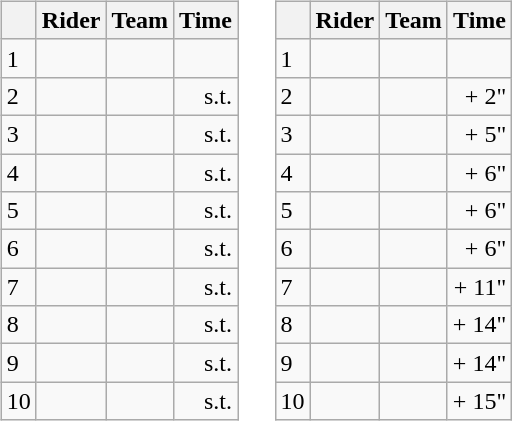<table>
<tr>
<td><br><table class="wikitable">
<tr>
<th></th>
<th>Rider</th>
<th>Team</th>
<th>Time</th>
</tr>
<tr>
<td>1</td>
<td></td>
<td></td>
<td align="right"></td>
</tr>
<tr>
<td>2</td>
<td></td>
<td></td>
<td align="right">s.t.</td>
</tr>
<tr>
<td>3</td>
<td></td>
<td></td>
<td align="right">s.t.</td>
</tr>
<tr>
<td>4</td>
<td></td>
<td></td>
<td align="right">s.t.</td>
</tr>
<tr>
<td>5</td>
<td></td>
<td></td>
<td align="right">s.t.</td>
</tr>
<tr>
<td>6</td>
<td></td>
<td></td>
<td align="right">s.t.</td>
</tr>
<tr>
<td>7</td>
<td></td>
<td></td>
<td align="right">s.t.</td>
</tr>
<tr>
<td>8</td>
<td></td>
<td></td>
<td align="right">s.t.</td>
</tr>
<tr>
<td>9</td>
<td></td>
<td></td>
<td align="right">s.t.</td>
</tr>
<tr>
<td>10</td>
<td></td>
<td></td>
<td align="right">s.t.</td>
</tr>
</table>
</td>
<td></td>
<td><br><table class="wikitable">
<tr>
<th></th>
<th>Rider</th>
<th>Team</th>
<th>Time</th>
</tr>
<tr>
<td>1</td>
<td> </td>
<td></td>
<td align="right"></td>
</tr>
<tr>
<td>2</td>
<td></td>
<td></td>
<td align="right">+ 2"</td>
</tr>
<tr>
<td>3</td>
<td></td>
<td></td>
<td align="right">+ 5"</td>
</tr>
<tr>
<td>4</td>
<td></td>
<td></td>
<td align="right">+ 6"</td>
</tr>
<tr>
<td>5</td>
<td></td>
<td></td>
<td align="right">+ 6"</td>
</tr>
<tr>
<td>6</td>
<td></td>
<td></td>
<td align="right">+ 6"</td>
</tr>
<tr>
<td>7</td>
<td></td>
<td></td>
<td align="right">+ 11"</td>
</tr>
<tr>
<td>8</td>
<td></td>
<td></td>
<td align="right">+ 14"</td>
</tr>
<tr>
<td>9</td>
<td></td>
<td></td>
<td align="right">+ 14"</td>
</tr>
<tr>
<td>10</td>
<td></td>
<td></td>
<td align="right">+ 15"</td>
</tr>
</table>
</td>
</tr>
</table>
